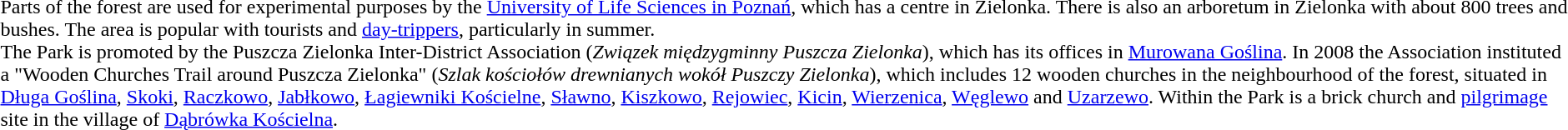<table>
<tr>
<td valign="top"></td>
<td valign="top"><br>Parts of the forest are used for experimental purposes by the <a href='#'>University of Life Sciences in Poznań</a>, which has a centre in Zielonka. There is also an arboretum in Zielonka with about 800 trees and bushes. The area is popular with tourists and <a href='#'>day-trippers</a>, particularly in summer.<br>The Park is promoted by the Puszcza Zielonka Inter-District Association (<em>Związek międzygminny Puszcza Zielonka</em>), which has its offices in <a href='#'>Murowana Goślina</a>. In 2008 the Association instituted a "Wooden Churches Trail around Puszcza Zielonka" (<em>Szlak kościołów drewnianych wokół Puszczy Zielonka</em>), which includes 12 wooden churches in the neighbourhood of the forest, situated in <a href='#'>Długa Goślina</a>, <a href='#'>Skoki</a>, <a href='#'>Raczkowo</a>, <a href='#'>Jabłkowo</a>, <a href='#'>Łagiewniki Kościelne</a>, <a href='#'>Sławno</a>, <a href='#'>Kiszkowo</a>, <a href='#'>Rejowiec</a>, <a href='#'>Kicin</a>, <a href='#'>Wierzenica</a>, <a href='#'>Węglewo</a> and <a href='#'>Uzarzewo</a>. Within the Park is a brick church and <a href='#'>pilgrimage</a> site in the village of <a href='#'>Dąbrówka Kościelna</a>.</td>
</tr>
</table>
